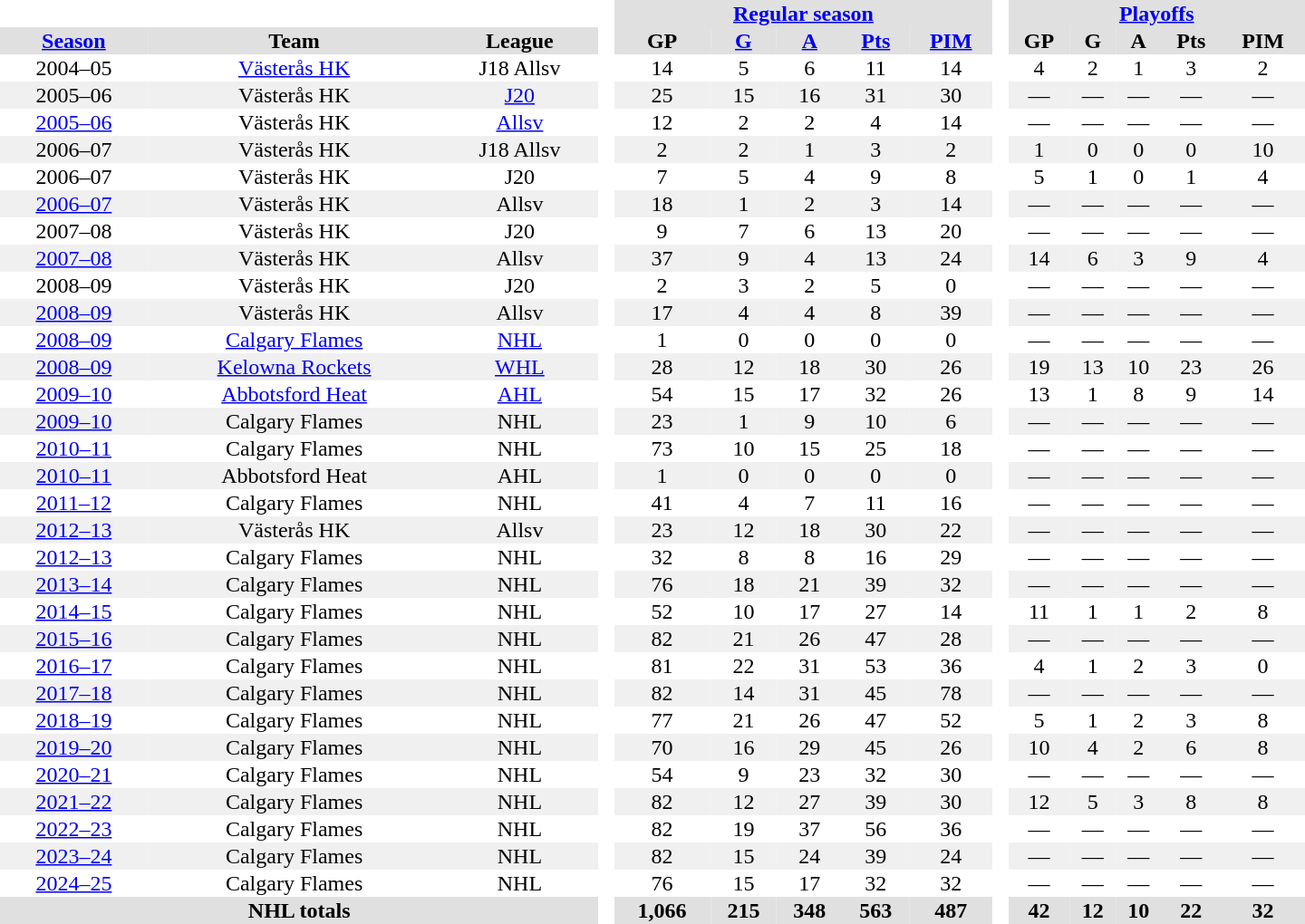<table border="0" cellpadding="1" cellspacing="0" style="text-align:center; width:60em">
<tr bgcolor="#e0e0e0">
<th colspan="3" bgcolor="#ffffff"> </th>
<th rowspan="99" bgcolor="#ffffff"> </th>
<th colspan="5"><a href='#'>Regular season</a></th>
<th rowspan="99" bgcolor="#ffffff"> </th>
<th colspan="5"><a href='#'>Playoffs</a></th>
</tr>
<tr bgcolor="#e0e0e0">
<th><a href='#'>Season</a></th>
<th>Team</th>
<th>League</th>
<th>GP</th>
<th><a href='#'>G</a></th>
<th><a href='#'>A</a></th>
<th><a href='#'>Pts</a></th>
<th><a href='#'>PIM</a></th>
<th>GP</th>
<th>G</th>
<th>A</th>
<th>Pts</th>
<th>PIM</th>
</tr>
<tr>
<td>2004–05</td>
<td><a href='#'>Västerås HK</a></td>
<td>J18 Allsv</td>
<td>14</td>
<td>5</td>
<td>6</td>
<td>11</td>
<td>14</td>
<td>4</td>
<td>2</td>
<td>1</td>
<td>3</td>
<td>2</td>
</tr>
<tr bgcolor="#f0f0f0">
<td>2005–06</td>
<td>Västerås HK</td>
<td><a href='#'>J20</a></td>
<td>25</td>
<td>15</td>
<td>16</td>
<td>31</td>
<td>30</td>
<td>—</td>
<td>—</td>
<td>—</td>
<td>—</td>
<td>—</td>
</tr>
<tr>
<td><a href='#'>2005–06</a></td>
<td>Västerås HK</td>
<td><a href='#'>Allsv</a></td>
<td>12</td>
<td>2</td>
<td>2</td>
<td>4</td>
<td>14</td>
<td>—</td>
<td>—</td>
<td>—</td>
<td>—</td>
<td>—</td>
</tr>
<tr bgcolor="#f0f0f0">
<td>2006–07</td>
<td>Västerås HK</td>
<td>J18 Allsv</td>
<td>2</td>
<td>2</td>
<td>1</td>
<td>3</td>
<td>2</td>
<td>1</td>
<td>0</td>
<td>0</td>
<td>0</td>
<td>10</td>
</tr>
<tr>
<td>2006–07</td>
<td>Västerås HK</td>
<td>J20</td>
<td>7</td>
<td>5</td>
<td>4</td>
<td>9</td>
<td>8</td>
<td>5</td>
<td>1</td>
<td>0</td>
<td>1</td>
<td>4</td>
</tr>
<tr bgcolor="#f0f0f0">
<td><a href='#'>2006–07</a></td>
<td>Västerås HK</td>
<td>Allsv</td>
<td>18</td>
<td>1</td>
<td>2</td>
<td>3</td>
<td>14</td>
<td>—</td>
<td>—</td>
<td>—</td>
<td>—</td>
<td>—</td>
</tr>
<tr>
<td>2007–08</td>
<td>Västerås HK</td>
<td>J20</td>
<td>9</td>
<td>7</td>
<td>6</td>
<td>13</td>
<td>20</td>
<td>—</td>
<td>—</td>
<td>—</td>
<td>—</td>
<td>—</td>
</tr>
<tr bgcolor="#f0f0f0">
<td><a href='#'>2007–08</a></td>
<td>Västerås HK</td>
<td>Allsv</td>
<td>37</td>
<td>9</td>
<td>4</td>
<td>13</td>
<td>24</td>
<td>14</td>
<td>6</td>
<td>3</td>
<td>9</td>
<td>4</td>
</tr>
<tr>
<td>2008–09</td>
<td>Västerås HK</td>
<td>J20</td>
<td>2</td>
<td>3</td>
<td>2</td>
<td>5</td>
<td>0</td>
<td>—</td>
<td>—</td>
<td>—</td>
<td>—</td>
<td>—</td>
</tr>
<tr bgcolor="#f0f0f0">
<td><a href='#'>2008–09</a></td>
<td>Västerås HK</td>
<td>Allsv</td>
<td>17</td>
<td>4</td>
<td>4</td>
<td>8</td>
<td>39</td>
<td>—</td>
<td>—</td>
<td>—</td>
<td>—</td>
<td>—</td>
</tr>
<tr>
<td><a href='#'>2008–09</a></td>
<td><a href='#'>Calgary Flames</a></td>
<td><a href='#'>NHL</a></td>
<td>1</td>
<td>0</td>
<td>0</td>
<td>0</td>
<td>0</td>
<td>—</td>
<td>—</td>
<td>—</td>
<td>—</td>
<td>—</td>
</tr>
<tr bgcolor="#f0f0f0">
<td><a href='#'>2008–09</a></td>
<td><a href='#'>Kelowna Rockets</a></td>
<td><a href='#'>WHL</a></td>
<td>28</td>
<td>12</td>
<td>18</td>
<td>30</td>
<td>26</td>
<td>19</td>
<td>13</td>
<td>10</td>
<td>23</td>
<td>26</td>
</tr>
<tr>
<td><a href='#'>2009–10</a></td>
<td><a href='#'>Abbotsford Heat</a></td>
<td><a href='#'>AHL</a></td>
<td>54</td>
<td>15</td>
<td>17</td>
<td>32</td>
<td>26</td>
<td>13</td>
<td>1</td>
<td>8</td>
<td>9</td>
<td>14</td>
</tr>
<tr bgcolor="#f0f0f0">
<td><a href='#'>2009–10</a></td>
<td>Calgary Flames</td>
<td>NHL</td>
<td>23</td>
<td>1</td>
<td>9</td>
<td>10</td>
<td>6</td>
<td>—</td>
<td>—</td>
<td>—</td>
<td>—</td>
<td>—</td>
</tr>
<tr>
<td><a href='#'>2010–11</a></td>
<td>Calgary Flames</td>
<td>NHL</td>
<td>73</td>
<td>10</td>
<td>15</td>
<td>25</td>
<td>18</td>
<td>—</td>
<td>—</td>
<td>—</td>
<td>—</td>
<td>—</td>
</tr>
<tr bgcolor="#f0f0f0">
<td><a href='#'>2010–11</a></td>
<td>Abbotsford Heat</td>
<td>AHL</td>
<td>1</td>
<td>0</td>
<td>0</td>
<td>0</td>
<td>0</td>
<td>—</td>
<td>—</td>
<td>—</td>
<td>—</td>
<td>—</td>
</tr>
<tr>
<td><a href='#'>2011–12</a></td>
<td>Calgary Flames</td>
<td>NHL</td>
<td>41</td>
<td>4</td>
<td>7</td>
<td>11</td>
<td>16</td>
<td>—</td>
<td>—</td>
<td>—</td>
<td>—</td>
<td>—</td>
</tr>
<tr bgcolor="#f0f0f0">
<td><a href='#'>2012–13</a></td>
<td>Västerås HK</td>
<td>Allsv</td>
<td>23</td>
<td>12</td>
<td>18</td>
<td>30</td>
<td>22</td>
<td>—</td>
<td>—</td>
<td>—</td>
<td>—</td>
<td>—</td>
</tr>
<tr>
<td><a href='#'>2012–13</a></td>
<td>Calgary Flames</td>
<td>NHL</td>
<td>32</td>
<td>8</td>
<td>8</td>
<td>16</td>
<td>29</td>
<td>—</td>
<td>—</td>
<td>—</td>
<td>—</td>
<td>—</td>
</tr>
<tr bgcolor="#f0f0f0">
<td><a href='#'>2013–14</a></td>
<td>Calgary Flames</td>
<td>NHL</td>
<td>76</td>
<td>18</td>
<td>21</td>
<td>39</td>
<td>32</td>
<td>—</td>
<td>—</td>
<td>—</td>
<td>—</td>
<td>—</td>
</tr>
<tr>
<td><a href='#'>2014–15</a></td>
<td>Calgary Flames</td>
<td>NHL</td>
<td>52</td>
<td>10</td>
<td>17</td>
<td>27</td>
<td>14</td>
<td>11</td>
<td>1</td>
<td>1</td>
<td>2</td>
<td>8</td>
</tr>
<tr bgcolor="#f0f0f0">
<td><a href='#'>2015–16</a></td>
<td>Calgary Flames</td>
<td>NHL</td>
<td>82</td>
<td>21</td>
<td>26</td>
<td>47</td>
<td>28</td>
<td>—</td>
<td>—</td>
<td>—</td>
<td>—</td>
<td>—</td>
</tr>
<tr>
<td><a href='#'>2016–17</a></td>
<td>Calgary Flames</td>
<td>NHL</td>
<td>81</td>
<td>22</td>
<td>31</td>
<td>53</td>
<td>36</td>
<td>4</td>
<td>1</td>
<td>2</td>
<td>3</td>
<td>0</td>
</tr>
<tr bgcolor="#f0f0f0">
<td><a href='#'>2017–18</a></td>
<td>Calgary Flames</td>
<td>NHL</td>
<td>82</td>
<td>14</td>
<td>31</td>
<td>45</td>
<td>78</td>
<td>—</td>
<td>—</td>
<td>—</td>
<td>—</td>
<td>—</td>
</tr>
<tr>
<td><a href='#'>2018–19</a></td>
<td>Calgary Flames</td>
<td>NHL</td>
<td>77</td>
<td>21</td>
<td>26</td>
<td>47</td>
<td>52</td>
<td>5</td>
<td>1</td>
<td>2</td>
<td>3</td>
<td>8</td>
</tr>
<tr bgcolor="#f0f0f0">
<td><a href='#'>2019–20</a></td>
<td>Calgary Flames</td>
<td>NHL</td>
<td>70</td>
<td>16</td>
<td>29</td>
<td>45</td>
<td>26</td>
<td>10</td>
<td>4</td>
<td>2</td>
<td>6</td>
<td>8</td>
</tr>
<tr>
<td><a href='#'>2020–21</a></td>
<td>Calgary Flames</td>
<td>NHL</td>
<td>54</td>
<td>9</td>
<td>23</td>
<td>32</td>
<td>30</td>
<td>—</td>
<td>—</td>
<td>—</td>
<td>—</td>
<td>—</td>
</tr>
<tr bgcolor="#f0f0f0">
<td><a href='#'>2021–22</a></td>
<td>Calgary Flames</td>
<td>NHL</td>
<td>82</td>
<td>12</td>
<td>27</td>
<td>39</td>
<td>30</td>
<td>12</td>
<td>5</td>
<td>3</td>
<td>8</td>
<td>8</td>
</tr>
<tr>
<td><a href='#'>2022–23</a></td>
<td>Calgary Flames</td>
<td>NHL</td>
<td>82</td>
<td>19</td>
<td>37</td>
<td>56</td>
<td>36</td>
<td>—</td>
<td>—</td>
<td>—</td>
<td>—</td>
<td>—</td>
</tr>
<tr bgcolor="#f0f0f0">
<td><a href='#'>2023–24</a></td>
<td>Calgary Flames</td>
<td>NHL</td>
<td>82</td>
<td>15</td>
<td>24</td>
<td>39</td>
<td>24</td>
<td>—</td>
<td>—</td>
<td>—</td>
<td>—</td>
<td>—</td>
</tr>
<tr>
<td><a href='#'>2024–25</a></td>
<td>Calgary Flames</td>
<td>NHL</td>
<td>76</td>
<td>15</td>
<td>17</td>
<td>32</td>
<td>32</td>
<td>—</td>
<td>—</td>
<td>—</td>
<td>—</td>
<td>—</td>
</tr>
<tr bgcolor="#e0e0e0">
<th colspan="3">NHL totals</th>
<th>1,066</th>
<th>215</th>
<th>348</th>
<th>563</th>
<th>487</th>
<th>42</th>
<th>12</th>
<th>10</th>
<th>22</th>
<th>32</th>
</tr>
</table>
